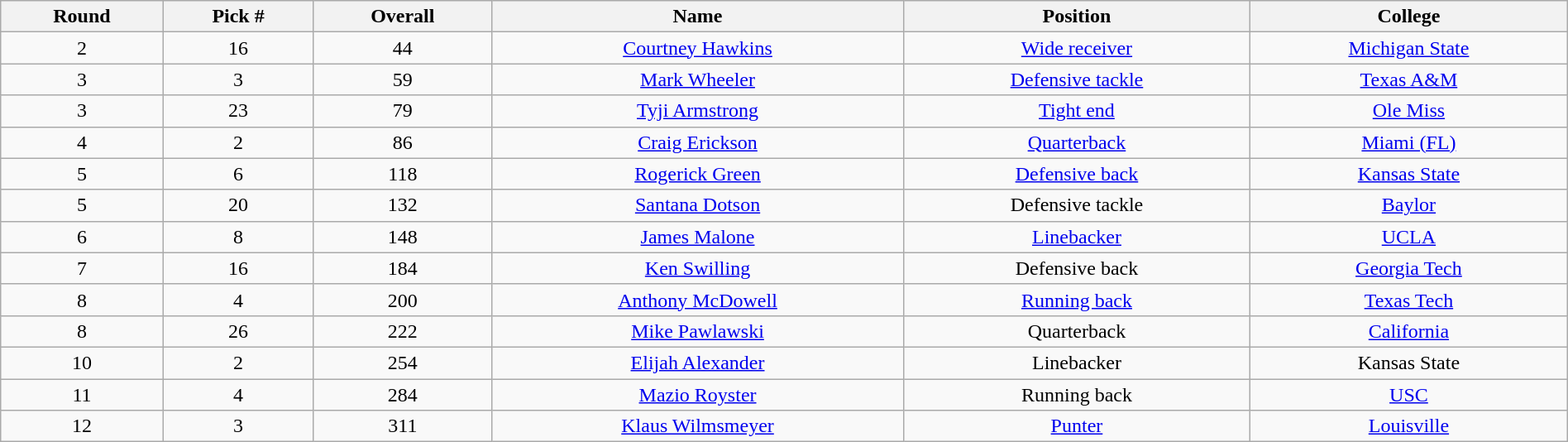<table class="wikitable sortable sortable" style="width: 100%; text-align:center">
<tr>
<th>Round</th>
<th>Pick #</th>
<th>Overall</th>
<th>Name</th>
<th>Position</th>
<th>College</th>
</tr>
<tr>
<td>2</td>
<td>16</td>
<td>44</td>
<td><a href='#'>Courtney Hawkins</a></td>
<td><a href='#'>Wide receiver</a></td>
<td><a href='#'>Michigan State</a></td>
</tr>
<tr>
<td>3</td>
<td>3</td>
<td>59</td>
<td><a href='#'>Mark Wheeler</a></td>
<td><a href='#'>Defensive tackle</a></td>
<td><a href='#'>Texas A&M</a></td>
</tr>
<tr>
<td>3</td>
<td>23</td>
<td>79</td>
<td><a href='#'>Tyji Armstrong</a></td>
<td><a href='#'>Tight end</a></td>
<td><a href='#'>Ole Miss</a></td>
</tr>
<tr>
<td>4</td>
<td>2</td>
<td>86</td>
<td><a href='#'>Craig Erickson</a></td>
<td><a href='#'>Quarterback</a></td>
<td><a href='#'>Miami (FL)</a></td>
</tr>
<tr>
<td>5</td>
<td>6</td>
<td>118</td>
<td><a href='#'>Rogerick Green</a></td>
<td><a href='#'>Defensive back</a></td>
<td><a href='#'>Kansas State</a></td>
</tr>
<tr>
<td>5</td>
<td>20</td>
<td>132</td>
<td><a href='#'>Santana Dotson</a></td>
<td>Defensive tackle</td>
<td><a href='#'>Baylor</a></td>
</tr>
<tr>
<td>6</td>
<td>8</td>
<td>148</td>
<td><a href='#'>James Malone</a></td>
<td><a href='#'>Linebacker</a></td>
<td><a href='#'>UCLA</a></td>
</tr>
<tr>
<td>7</td>
<td>16</td>
<td>184</td>
<td><a href='#'>Ken Swilling</a></td>
<td>Defensive back</td>
<td><a href='#'>Georgia Tech</a></td>
</tr>
<tr>
<td>8</td>
<td>4</td>
<td>200</td>
<td><a href='#'>Anthony McDowell</a></td>
<td><a href='#'>Running back</a></td>
<td><a href='#'>Texas Tech</a></td>
</tr>
<tr>
<td>8</td>
<td>26</td>
<td>222</td>
<td><a href='#'>Mike Pawlawski</a></td>
<td>Quarterback</td>
<td><a href='#'>California</a></td>
</tr>
<tr>
<td>10</td>
<td>2</td>
<td>254</td>
<td><a href='#'>Elijah Alexander</a></td>
<td>Linebacker</td>
<td>Kansas State</td>
</tr>
<tr>
<td>11</td>
<td>4</td>
<td>284</td>
<td><a href='#'>Mazio Royster</a></td>
<td>Running back</td>
<td><a href='#'>USC</a></td>
</tr>
<tr>
<td>12</td>
<td>3</td>
<td>311</td>
<td><a href='#'>Klaus Wilmsmeyer</a></td>
<td><a href='#'>Punter</a></td>
<td><a href='#'>Louisville</a></td>
</tr>
</table>
